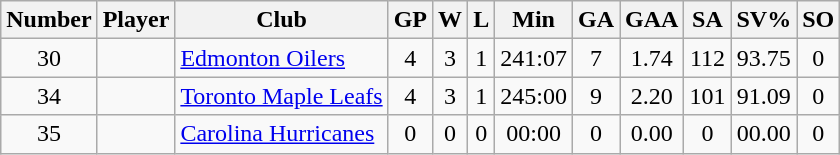<table class="wikitable sortable" style="text-align: center;">
<tr>
<th>Number</th>
<th>Player</th>
<th>Club</th>
<th>GP</th>
<th>W</th>
<th>L</th>
<th>Min</th>
<th>GA</th>
<th>GAA</th>
<th>SA</th>
<th>SV%</th>
<th>SO</th>
</tr>
<tr>
<td>30</td>
<td align=left></td>
<td align=left> <a href='#'>Edmonton Oilers</a></td>
<td>4</td>
<td>3</td>
<td>1</td>
<td>241:07</td>
<td>7</td>
<td>1.74</td>
<td>112</td>
<td>93.75</td>
<td>0</td>
</tr>
<tr>
<td>34</td>
<td align=left></td>
<td align=left> <a href='#'>Toronto Maple Leafs</a></td>
<td>4</td>
<td>3</td>
<td>1</td>
<td>245:00</td>
<td>9</td>
<td>2.20</td>
<td>101</td>
<td>91.09</td>
<td>0</td>
</tr>
<tr>
<td>35</td>
<td align=left></td>
<td align=left> <a href='#'>Carolina Hurricanes</a></td>
<td>0</td>
<td>0</td>
<td>0</td>
<td>00:00</td>
<td>0</td>
<td>0.00</td>
<td>0</td>
<td>00.00</td>
<td>0</td>
</tr>
</table>
